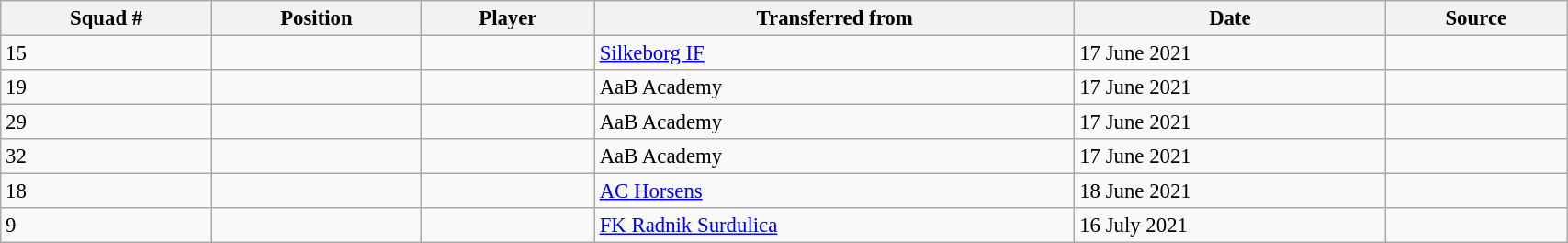<table class="wikitable sortable" style="width:90%; text-align:center; font-size:95%; text-align:left;">
<tr>
<th>Squad #</th>
<th>Position</th>
<th>Player</th>
<th>Transferred from</th>
<th>Date</th>
<th>Source</th>
</tr>
<tr>
<td>15</td>
<td></td>
<td></td>
<td> <a href='#'>Silkeborg IF</a></td>
<td>17 June 2021</td>
<td></td>
</tr>
<tr>
<td>19</td>
<td></td>
<td></td>
<td> AaB Academy</td>
<td>17 June 2021</td>
<td></td>
</tr>
<tr>
<td>29</td>
<td></td>
<td></td>
<td> AaB Academy</td>
<td>17 June 2021</td>
<td></td>
</tr>
<tr>
<td>32</td>
<td></td>
<td></td>
<td> AaB Academy</td>
<td>17 June 2021</td>
<td></td>
</tr>
<tr>
<td>18</td>
<td></td>
<td></td>
<td> <a href='#'>AC Horsens</a></td>
<td>18 June 2021</td>
<td></td>
</tr>
<tr>
<td>9</td>
<td></td>
<td></td>
<td> <a href='#'>FK Radnik Surdulica</a></td>
<td>16 July 2021</td>
<td></td>
</tr>
</table>
